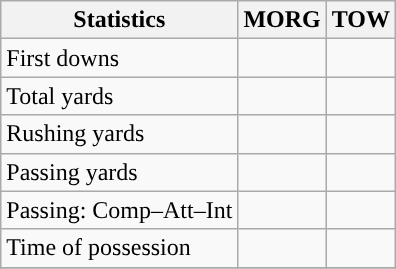<table class="wikitable" style="float: left;">
<tr>
<th>Statistics</th>
<th>MORG</th>
<th>TOW</th>
</tr>
<tr>
<td>First downs</td>
<td></td>
<td></td>
</tr>
<tr>
<td>Total yards</td>
<td></td>
<td></td>
</tr>
<tr>
<td>Rushing yards</td>
<td></td>
<td></td>
</tr>
<tr>
<td>Passing yards</td>
<td></td>
<td></td>
</tr>
<tr>
<td>Passing: Comp–Att–Int</td>
<td></td>
<td></td>
</tr>
<tr>
<td>Time of possession</td>
<td></td>
<td></td>
</tr>
<tr>
</tr>
</table>
